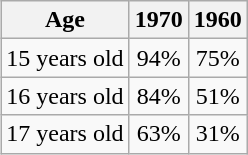<table class="wikitable" align="right" style="text-align:center; margin: 1em 1em;">
<tr>
<th>Age</th>
<th>1970</th>
<th>1960</th>
</tr>
<tr>
<td>15 years old</td>
<td>94%</td>
<td>75%</td>
</tr>
<tr>
<td>16 years old</td>
<td>84%</td>
<td>51%</td>
</tr>
<tr>
<td>17 years old</td>
<td>63%</td>
<td>31%</td>
</tr>
</table>
